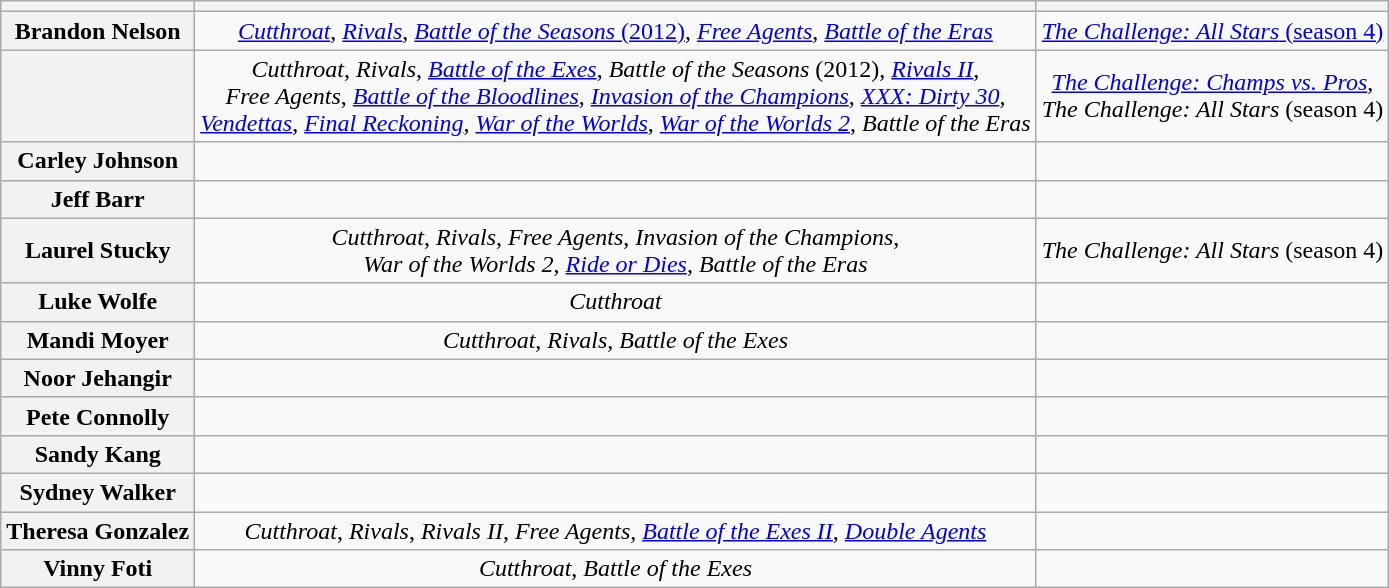<table class="wikitable" style="text-align: center">
<tr>
<th scope="col"></th>
<th scope="col"></th>
<th scope="col"></th>
</tr>
<tr>
<th scope="row">Brandon Nelson</th>
<td><em><a href='#'>Cutthroat</a></em>, <em><a href='#'>Rivals</a></em>, <a href='#'><em>Battle of the Seasons</em> (2012)</a>, <em><a href='#'>Free Agents</a></em>, <em><a href='#'>Battle of the Eras</a></em></td>
<td><a href='#'><em>The Challenge: All Stars</em> (season 4)</a></td>
</tr>
<tr>
<th scope="row"></th>
<td><em>Cutthroat</em>, <em>Rivals</em>, <em><a href='#'>Battle of the Exes</a></em>, <em>Battle of the Seasons</em> (2012), <em><a href='#'>Rivals II</a></em>,<br><em>Free Agents</em>, <em><a href='#'>Battle of the Bloodlines</a></em>, <em><a href='#'>Invasion of the Champions</a></em>, <em><a href='#'>XXX: Dirty 30</a></em>,<br><em><a href='#'>Vendettas</a></em>, <em><a href='#'>Final Reckoning</a></em>, <em><a href='#'>War of the Worlds</a></em>, <em><a href='#'>War of the Worlds 2</a></em>, <em>Battle of the Eras</em></td>
<td><em><a href='#'>The Challenge: Champs vs. Pros</a></em>,<br><em>The Challenge: All Stars</em> (season 4)</td>
</tr>
<tr>
<th scope="row">Carley Johnson</th>
<td></td>
<td></td>
</tr>
<tr>
<th scope="row">Jeff Barr</th>
<td></td>
<td></td>
</tr>
<tr>
<th scope="row">Laurel Stucky</th>
<td><em>Cutthroat</em>, <em>Rivals</em>, <em>Free Agents</em>, <em>Invasion of the Champions</em>,<br><em>War of the Worlds 2</em>, <em><a href='#'>Ride or Dies</a></em>, <em>Battle of the Eras</em></td>
<td><em>The Challenge: All Stars</em> (season 4)</td>
</tr>
<tr>
<th scope="row">Luke Wolfe</th>
<td><em>Cutthroat</em></td>
<td></td>
</tr>
<tr>
<th scope="row">Mandi Moyer</th>
<td><em>Cutthroat</em>, <em>Rivals</em>, <em>Battle of the Exes</em></td>
<td></td>
</tr>
<tr>
<th scope="row">Noor Jehangir</th>
<td></td>
<td></td>
</tr>
<tr>
<th scope="row">Pete Connolly</th>
<td></td>
<td></td>
</tr>
<tr>
<th scope="row">Sandy Kang</th>
<td></td>
<td></td>
</tr>
<tr>
<th scope="row">Sydney Walker</th>
<td></td>
<td></td>
</tr>
<tr>
<th scope="row">Theresa Gonzalez</th>
<td><em>Cutthroat</em>, <em>Rivals</em>, <em>Rivals II</em>, <em>Free Agents</em>, <em><a href='#'>Battle of the Exes II</a></em>, <em><a href='#'>Double Agents</a></em></td>
<td></td>
</tr>
<tr>
<th scope="row">Vinny Foti</th>
<td><em>Cutthroat</em>, <em>Battle of the Exes</em></td>
<td></td>
</tr>
</table>
